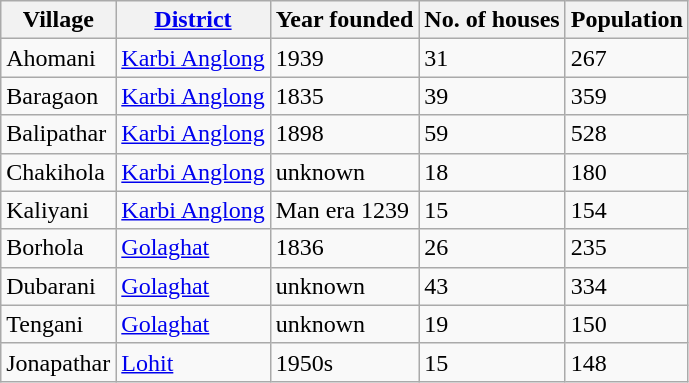<table class="wikitable">
<tr>
<th>Village</th>
<th><a href='#'>District</a></th>
<th>Year founded</th>
<th>No. of houses</th>
<th>Population</th>
</tr>
<tr>
<td>Ahomani</td>
<td><a href='#'>Karbi Anglong</a></td>
<td>1939</td>
<td>31</td>
<td>267</td>
</tr>
<tr>
<td>Baragaon</td>
<td><a href='#'>Karbi Anglong</a></td>
<td>1835</td>
<td>39</td>
<td>359</td>
</tr>
<tr>
<td>Balipathar</td>
<td><a href='#'>Karbi Anglong</a></td>
<td>1898</td>
<td>59</td>
<td>528</td>
</tr>
<tr>
<td>Chakihola</td>
<td><a href='#'>Karbi Anglong</a></td>
<td>unknown</td>
<td>18</td>
<td>180</td>
</tr>
<tr>
<td>Kaliyani</td>
<td><a href='#'>Karbi Anglong</a></td>
<td>Man era 1239</td>
<td>15</td>
<td>154</td>
</tr>
<tr>
<td>Borhola</td>
<td><a href='#'>Golaghat</a></td>
<td>1836</td>
<td>26</td>
<td>235</td>
</tr>
<tr>
<td>Dubarani</td>
<td><a href='#'>Golaghat</a></td>
<td>unknown</td>
<td>43</td>
<td>334</td>
</tr>
<tr>
<td>Tengani</td>
<td><a href='#'>Golaghat</a></td>
<td>unknown</td>
<td>19</td>
<td>150</td>
</tr>
<tr>
<td>Jonapathar</td>
<td><a href='#'>Lohit</a></td>
<td>1950s</td>
<td>15</td>
<td>148</td>
</tr>
</table>
